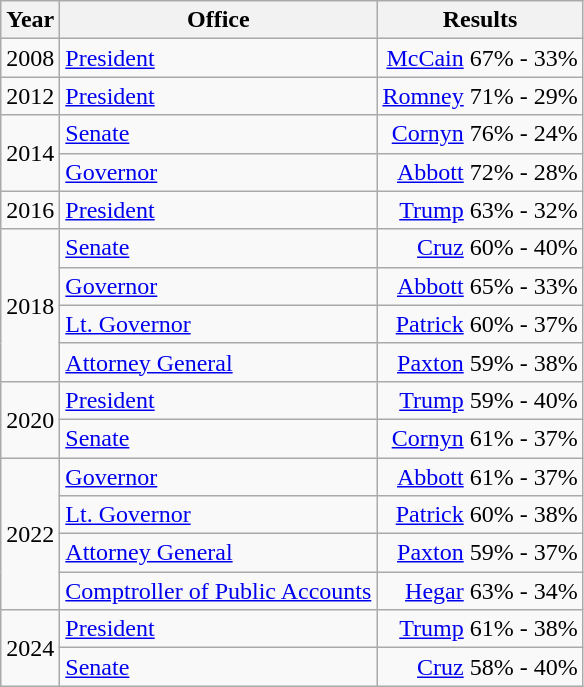<table class=wikitable>
<tr>
<th>Year</th>
<th>Office</th>
<th>Results</th>
</tr>
<tr>
<td>2008</td>
<td><a href='#'>President</a></td>
<td align="right" ><a href='#'>McCain</a> 67% - 33%</td>
</tr>
<tr>
<td>2012</td>
<td><a href='#'>President</a></td>
<td align="right" ><a href='#'>Romney</a> 71% - 29%</td>
</tr>
<tr>
<td rowspan=2>2014</td>
<td><a href='#'>Senate</a></td>
<td align="right" ><a href='#'>Cornyn</a> 76% - 24%</td>
</tr>
<tr>
<td><a href='#'>Governor</a></td>
<td align="right" ><a href='#'>Abbott</a> 72% - 28%</td>
</tr>
<tr>
<td>2016</td>
<td><a href='#'>President</a></td>
<td align="right" ><a href='#'>Trump</a> 63% - 32%</td>
</tr>
<tr>
<td rowspan=4>2018</td>
<td><a href='#'>Senate</a></td>
<td align="right" ><a href='#'>Cruz</a> 60% - 40%</td>
</tr>
<tr>
<td><a href='#'>Governor</a></td>
<td align="right" ><a href='#'>Abbott</a> 65% - 33%</td>
</tr>
<tr>
<td><a href='#'>Lt. Governor</a></td>
<td align="right" ><a href='#'>Patrick</a> 60% - 37%</td>
</tr>
<tr>
<td><a href='#'>Attorney General</a></td>
<td align="right" ><a href='#'>Paxton</a> 59% - 38%</td>
</tr>
<tr>
<td rowspan=2>2020</td>
<td><a href='#'>President</a></td>
<td align="right" ><a href='#'>Trump</a> 59% - 40%</td>
</tr>
<tr>
<td><a href='#'>Senate</a></td>
<td align="right" ><a href='#'>Cornyn</a> 61% - 37%</td>
</tr>
<tr>
<td rowspan=4>2022</td>
<td><a href='#'>Governor</a></td>
<td align="right" ><a href='#'>Abbott</a> 61% - 37%</td>
</tr>
<tr>
<td><a href='#'>Lt. Governor</a></td>
<td align="right" ><a href='#'>Patrick</a> 60% - 38%</td>
</tr>
<tr>
<td><a href='#'>Attorney General</a></td>
<td align="right" ><a href='#'>Paxton</a> 59% - 37%</td>
</tr>
<tr>
<td><a href='#'>Comptroller of Public Accounts</a></td>
<td align="right" ><a href='#'>Hegar</a> 63% - 34%</td>
</tr>
<tr>
<td rowspan=2>2024</td>
<td><a href='#'>President</a></td>
<td align="right" ><a href='#'>Trump</a> 61% - 38%</td>
</tr>
<tr>
<td><a href='#'>Senate</a></td>
<td align="right" ><a href='#'>Cruz</a> 58% - 40%</td>
</tr>
</table>
